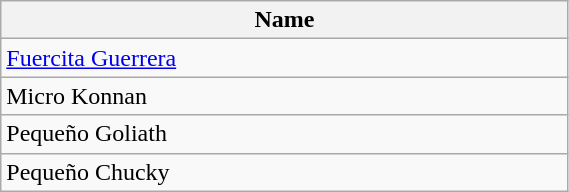<table class="wikitable sortable" width=30%>
<tr>
<th><strong>Name</strong></th>
</tr>
<tr>
<td><a href='#'>Fuercita Guerrera</a></td>
</tr>
<tr>
<td>Micro Konnan</td>
</tr>
<tr>
<td>Pequeño Goliath</td>
</tr>
<tr>
<td>Pequeño Chucky</td>
</tr>
</table>
